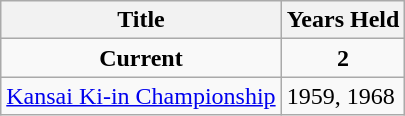<table class="wikitable">
<tr>
<th>Title</th>
<th>Years Held</th>
</tr>
<tr>
<td align="center"><strong>Current</strong></td>
<td align="center"><strong>2</strong></td>
</tr>
<tr>
<td> <a href='#'>Kansai Ki-in Championship</a></td>
<td>1959, 1968</td>
</tr>
</table>
